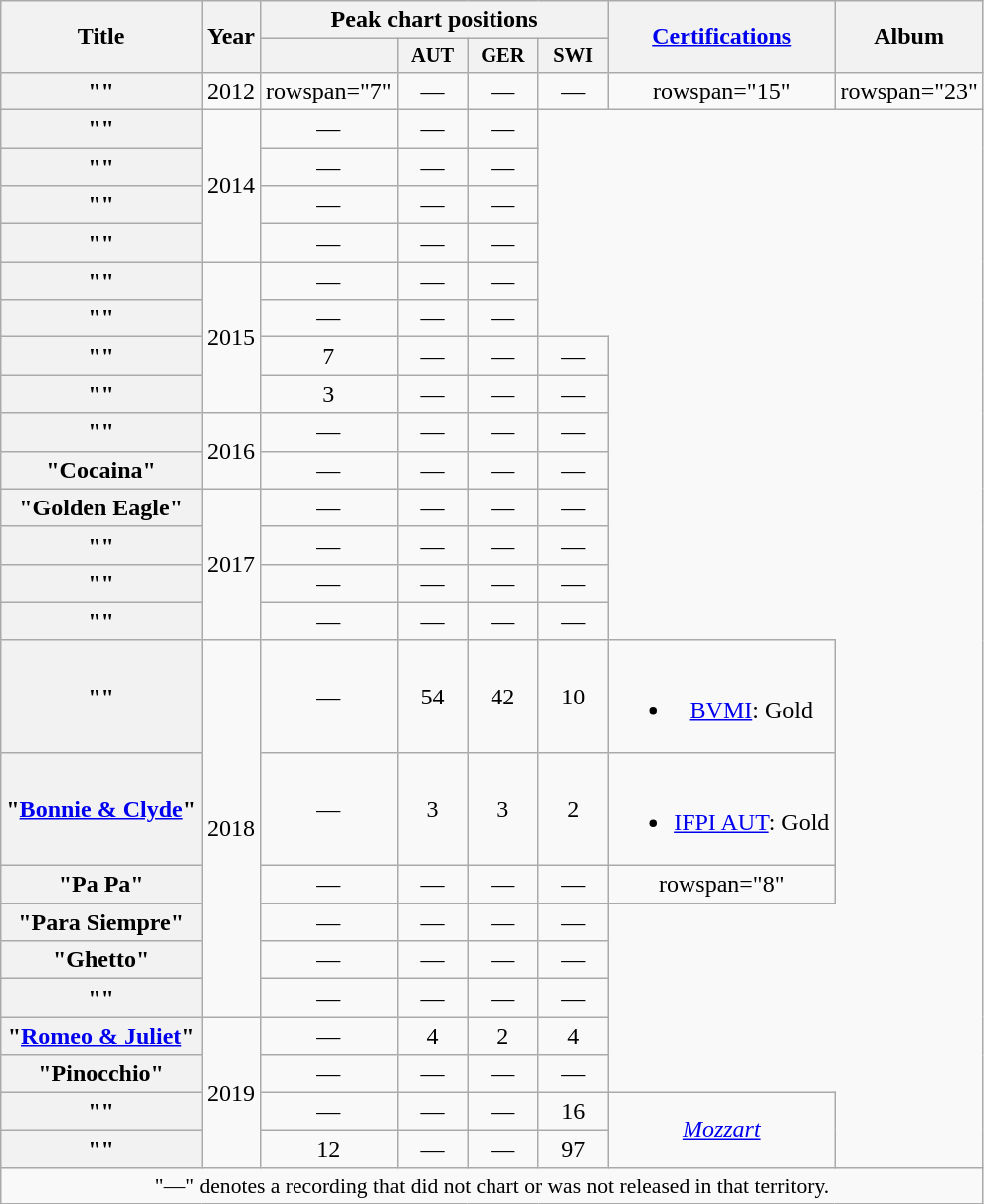<table class="wikitable plainrowheaders" style="text-align:center;">
<tr>
<th scope="col" rowspan="2">Title</th>
<th scope="col" rowspan="2">Year</th>
<th scope="col" colspan="4">Peak chart positions</th>
<th scope="col" rowspan="2"><a href='#'>Certifications</a></th>
<th scope="col" rowspan="2">Album</th>
</tr>
<tr>
<th style="width:3em; font-size:85%;"><a href='#'></a><br></th>
<th style="width:3em; font-size:85%;">AUT<br></th>
<th style="width:3em; font-size:85%;">GER<br></th>
<th style="width:3em; font-size:85%;">SWI<br></th>
</tr>
<tr>
<th scope="row">""</th>
<td>2012</td>
<td>rowspan="7" </td>
<td>—</td>
<td>—</td>
<td>—</td>
<td>rowspan="15" </td>
<td>rowspan="23" </td>
</tr>
<tr>
<th scope="row">""</th>
<td rowspan="4">2014</td>
<td>—</td>
<td>—</td>
<td>—</td>
</tr>
<tr>
<th scope="row">""</th>
<td>—</td>
<td>—</td>
<td>—</td>
</tr>
<tr>
<th scope="row">""</th>
<td>—</td>
<td>—</td>
<td>—</td>
</tr>
<tr>
<th scope="row">""<br></th>
<td>—</td>
<td>—</td>
<td>—</td>
</tr>
<tr>
<th scope="row">""</th>
<td rowspan="4">2015</td>
<td>—</td>
<td>—</td>
<td>—</td>
</tr>
<tr>
<th scope="row">""<br></th>
<td>—</td>
<td>—</td>
<td>—</td>
</tr>
<tr>
<th scope="row">""<br></th>
<td>7</td>
<td>—</td>
<td>—</td>
<td>—</td>
</tr>
<tr>
<th scope="row">""</th>
<td>3</td>
<td>—</td>
<td>—</td>
<td>—</td>
</tr>
<tr>
<th scope="row">""<br></th>
<td rowspan="2">2016</td>
<td>—</td>
<td>—</td>
<td>—</td>
<td>—</td>
</tr>
<tr>
<th scope="row">"Cocaina"</th>
<td>—</td>
<td>—</td>
<td>—</td>
<td>—</td>
</tr>
<tr>
<th scope="row">"Golden Eagle"</th>
<td rowspan="4">2017</td>
<td>—</td>
<td>—</td>
<td>—</td>
<td>—</td>
</tr>
<tr>
<th scope="row">""</th>
<td>—</td>
<td>—</td>
<td>—</td>
<td>—</td>
</tr>
<tr>
<th scope="row">""</th>
<td>—</td>
<td>—</td>
<td>—</td>
<td>—</td>
</tr>
<tr>
<th scope="row">""</th>
<td>—</td>
<td>—</td>
<td>—</td>
<td>—</td>
</tr>
<tr>
<th scope="row">""<br></th>
<td rowspan="6">2018</td>
<td>—</td>
<td>54</td>
<td>42</td>
<td>10</td>
<td><br><ul><li><a href='#'>BVMI</a>: Gold</li></ul></td>
</tr>
<tr>
<th scope="row">"<a href='#'>Bonnie & Clyde</a>"<br></th>
<td>—</td>
<td>3</td>
<td>3</td>
<td>2</td>
<td><br><ul><li><a href='#'>IFPI AUT</a>: Gold</li></ul></td>
</tr>
<tr>
<th scope="row">"Pa Pa"</th>
<td>—</td>
<td>—</td>
<td>—</td>
<td>—</td>
<td>rowspan="8" </td>
</tr>
<tr>
<th scope="row">"Para Siempre"<br></th>
<td>—</td>
<td>—</td>
<td>—</td>
<td>—</td>
</tr>
<tr>
<th scope="row">"Ghetto"</th>
<td>—</td>
<td>—</td>
<td>—</td>
<td>—</td>
</tr>
<tr>
<th scope="row">""</th>
<td>—</td>
<td>—</td>
<td>—</td>
<td>—</td>
</tr>
<tr>
<th scope="row">"<a href='#'>Romeo & Juliet</a>"<br></th>
<td rowspan="4">2019</td>
<td>—</td>
<td>4</td>
<td>2</td>
<td>4</td>
</tr>
<tr>
<th scope="row">"Pinocchio"<br></th>
<td>—</td>
<td>—</td>
<td>—</td>
<td>—</td>
</tr>
<tr>
<th scope="row">""</th>
<td>—</td>
<td>—</td>
<td>—</td>
<td>16</td>
<td rowspan="2"><em><a href='#'>Mozzart</a></em></td>
</tr>
<tr>
<th scope="row">""</th>
<td>12</td>
<td>—</td>
<td>—</td>
<td>97</td>
</tr>
<tr>
<td colspan="18" style="font-size:90%">"—" denotes a recording that did not chart or was not released in that territory.</td>
</tr>
</table>
